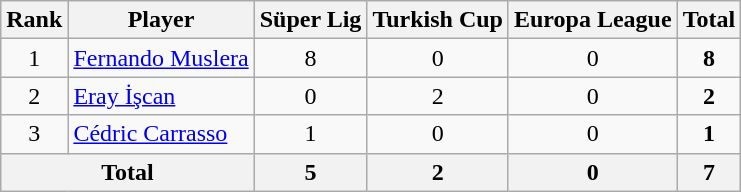<table class="wikitable" style="text-align: center;">
<tr>
<th>Rank</th>
<th>Player</th>
<th>Süper Lig</th>
<th>Turkish Cup</th>
<th>Europa League</th>
<th>Total</th>
</tr>
<tr>
<td>1</td>
<td align=left> <a href='#'>Fernando Muslera</a></td>
<td>8</td>
<td>0</td>
<td>0</td>
<td><strong>8</strong></td>
</tr>
<tr>
<td>2</td>
<td align=left> <a href='#'>Eray İşcan</a></td>
<td>0</td>
<td>2</td>
<td>0</td>
<td><strong>2</strong></td>
</tr>
<tr>
<td>3</td>
<td align=left> <a href='#'>Cédric Carrasso</a></td>
<td>1</td>
<td>0</td>
<td>0</td>
<td><strong>1</strong></td>
</tr>
<tr>
<th colspan=2>Total</th>
<th>5</th>
<th>2</th>
<th>0</th>
<th>7</th>
</tr>
</table>
